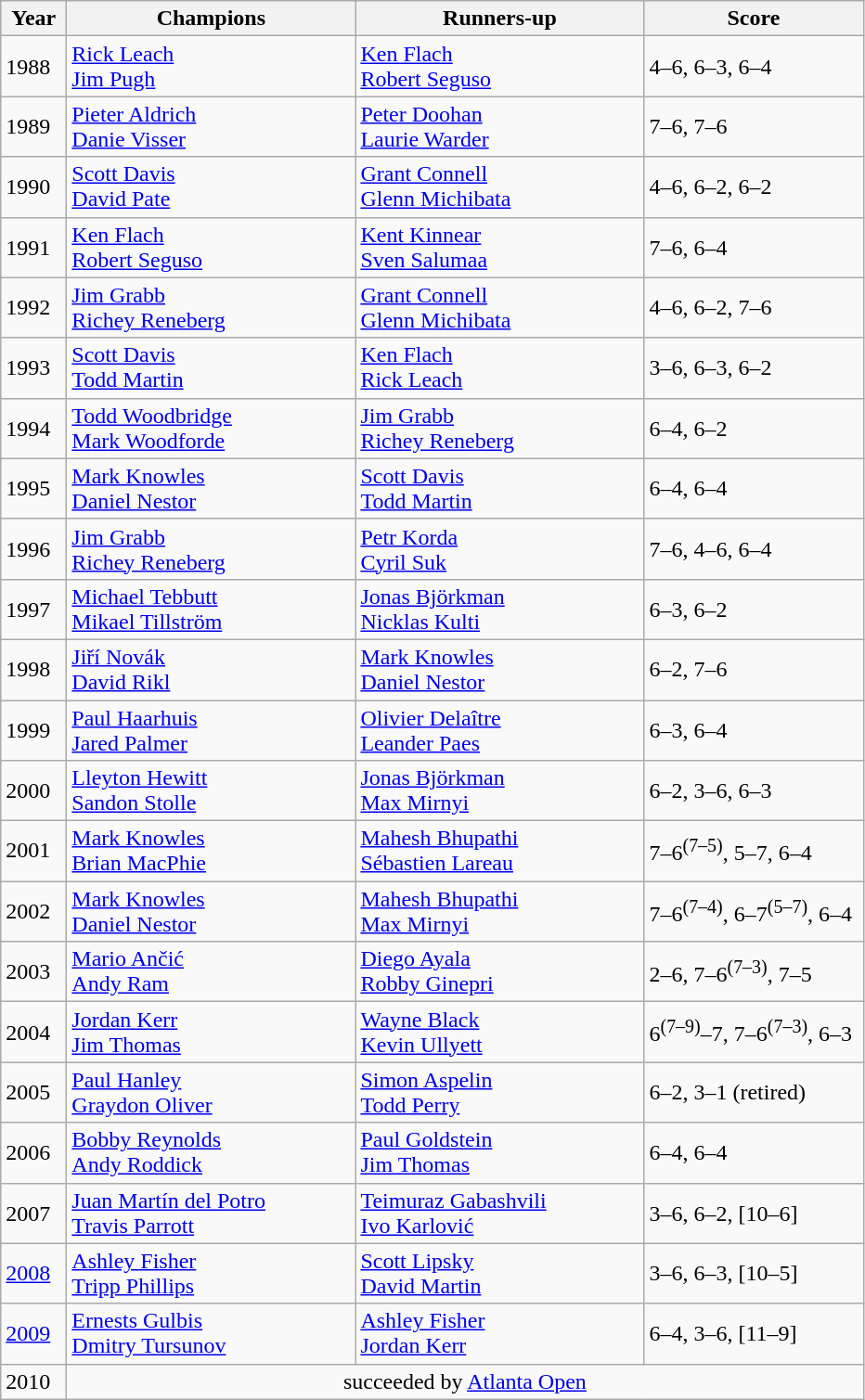<table class="wikitable">
<tr>
<th style="width:40px">Year</th>
<th style="width:200px">Champions</th>
<th style="width:200px">Runners-up</th>
<th style="width:150px" class="unsortable">Score</th>
</tr>
<tr>
<td>1988</td>
<td> <a href='#'>Rick Leach</a> <br>  <a href='#'>Jim Pugh</a></td>
<td> <a href='#'>Ken Flach</a> <br>  <a href='#'>Robert Seguso</a></td>
<td>4–6, 6–3, 6–4</td>
</tr>
<tr>
<td>1989</td>
<td> <a href='#'>Pieter Aldrich</a> <br>  <a href='#'>Danie Visser</a></td>
<td> <a href='#'>Peter Doohan</a> <br>  <a href='#'>Laurie Warder</a></td>
<td>7–6, 7–6</td>
</tr>
<tr>
<td>1990</td>
<td> <a href='#'>Scott Davis</a> <br>  <a href='#'>David Pate</a></td>
<td> <a href='#'>Grant Connell</a> <br>  <a href='#'>Glenn Michibata</a></td>
<td>4–6, 6–2, 6–2</td>
</tr>
<tr>
<td>1991</td>
<td> <a href='#'>Ken Flach</a> <br>  <a href='#'>Robert Seguso</a></td>
<td> <a href='#'>Kent Kinnear</a> <br>  <a href='#'>Sven Salumaa</a></td>
<td>7–6, 6–4</td>
</tr>
<tr>
<td>1992</td>
<td> <a href='#'>Jim Grabb</a> <br>  <a href='#'>Richey Reneberg</a></td>
<td> <a href='#'>Grant Connell</a> <br>  <a href='#'>Glenn Michibata</a></td>
<td>4–6, 6–2, 7–6</td>
</tr>
<tr>
<td>1993</td>
<td> <a href='#'>Scott Davis</a> <br>  <a href='#'>Todd Martin</a></td>
<td> <a href='#'>Ken Flach</a> <br>  <a href='#'>Rick Leach</a></td>
<td>3–6, 6–3, 6–2</td>
</tr>
<tr>
<td>1994</td>
<td> <a href='#'>Todd Woodbridge</a> <br>  <a href='#'>Mark Woodforde</a></td>
<td> <a href='#'>Jim Grabb</a> <br>  <a href='#'>Richey Reneberg</a></td>
<td>6–4, 6–2</td>
</tr>
<tr>
<td>1995</td>
<td> <a href='#'>Mark Knowles</a> <br>  <a href='#'>Daniel Nestor</a></td>
<td> <a href='#'>Scott Davis</a> <br>  <a href='#'>Todd Martin</a></td>
<td>6–4, 6–4</td>
</tr>
<tr>
<td>1996</td>
<td> <a href='#'>Jim Grabb</a> <br>  <a href='#'>Richey Reneberg</a></td>
<td> <a href='#'>Petr Korda</a> <br>  <a href='#'>Cyril Suk</a></td>
<td>7–6, 4–6, 6–4</td>
</tr>
<tr>
<td>1997</td>
<td> <a href='#'>Michael Tebbutt</a> <br>  <a href='#'>Mikael Tillström</a></td>
<td> <a href='#'>Jonas Björkman</a> <br>  <a href='#'>Nicklas Kulti</a></td>
<td>6–3, 6–2</td>
</tr>
<tr>
<td>1998</td>
<td> <a href='#'>Jiří Novák</a> <br>  <a href='#'>David Rikl</a></td>
<td> <a href='#'>Mark Knowles</a> <br>  <a href='#'>Daniel Nestor</a></td>
<td>6–2, 7–6</td>
</tr>
<tr>
<td>1999</td>
<td> <a href='#'>Paul Haarhuis</a> <br>  <a href='#'>Jared Palmer</a></td>
<td> <a href='#'>Olivier Delaître</a> <br>  <a href='#'>Leander Paes</a></td>
<td>6–3, 6–4</td>
</tr>
<tr>
<td>2000</td>
<td> <a href='#'>Lleyton Hewitt</a> <br>  <a href='#'>Sandon Stolle</a></td>
<td> <a href='#'>Jonas Björkman</a> <br>  <a href='#'>Max Mirnyi</a></td>
<td>6–2, 3–6, 6–3</td>
</tr>
<tr>
<td>2001</td>
<td> <a href='#'>Mark Knowles</a> <br>  <a href='#'>Brian MacPhie</a></td>
<td> <a href='#'>Mahesh Bhupathi</a> <br>  <a href='#'>Sébastien Lareau</a></td>
<td>7–6<sup>(7–5)</sup>, 5–7, 6–4</td>
</tr>
<tr>
<td>2002</td>
<td> <a href='#'>Mark Knowles</a> <br>  <a href='#'>Daniel Nestor</a></td>
<td> <a href='#'>Mahesh Bhupathi</a> <br>  <a href='#'>Max Mirnyi</a></td>
<td>7–6<sup>(7–4)</sup>, 6–7<sup>(5–7)</sup>, 6–4</td>
</tr>
<tr>
<td>2003</td>
<td> <a href='#'>Mario Ančić</a>  <br> <a href='#'>Andy Ram</a></td>
<td> <a href='#'>Diego Ayala</a> <br>  <a href='#'>Robby Ginepri</a></td>
<td>2–6, 7–6<sup>(7–3)</sup>, 7–5</td>
</tr>
<tr>
<td>2004</td>
<td> <a href='#'>Jordan Kerr</a> <br>  <a href='#'>Jim Thomas</a></td>
<td> <a href='#'>Wayne Black</a> <br>  <a href='#'>Kevin Ullyett</a></td>
<td>6<sup>(7–9)</sup>–7, 7–6<sup>(7–3)</sup>, 6–3</td>
</tr>
<tr>
<td>2005</td>
<td> <a href='#'>Paul Hanley</a> <br>  <a href='#'>Graydon Oliver</a></td>
<td> <a href='#'>Simon Aspelin</a> <br>  <a href='#'>Todd Perry</a></td>
<td>6–2, 3–1 (retired)</td>
</tr>
<tr>
<td>2006</td>
<td> <a href='#'>Bobby Reynolds</a> <br>  <a href='#'>Andy Roddick</a></td>
<td> <a href='#'>Paul Goldstein</a> <br>  <a href='#'>Jim Thomas</a></td>
<td>6–4, 6–4</td>
</tr>
<tr>
<td>2007</td>
<td> <a href='#'>Juan Martín del Potro</a> <br>  <a href='#'>Travis Parrott</a></td>
<td> <a href='#'>Teimuraz Gabashvili</a> <br>  <a href='#'>Ivo Karlović</a></td>
<td>3–6, 6–2, [10–6]</td>
</tr>
<tr>
<td><a href='#'>2008</a></td>
<td> <a href='#'>Ashley Fisher</a> <br>  <a href='#'>Tripp Phillips</a></td>
<td> <a href='#'>Scott Lipsky</a> <br>  <a href='#'>David Martin</a></td>
<td>3–6, 6–3, [10–5]</td>
</tr>
<tr>
<td><a href='#'>2009</a></td>
<td> <a href='#'>Ernests Gulbis</a> <br>  <a href='#'>Dmitry Tursunov</a></td>
<td> <a href='#'>Ashley Fisher</a> <br>  <a href='#'>Jordan Kerr</a></td>
<td>6–4, 3–6, [11–9]</td>
</tr>
<tr>
<td>2010</td>
<td colspan="3" align="center">succeeded by <a href='#'>Atlanta Open</a></td>
</tr>
</table>
